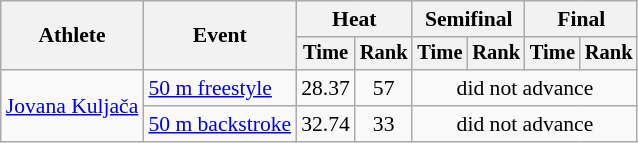<table class="wikitable" style="text-align:center; font-size:90%">
<tr>
<th rowspan="2">Athlete</th>
<th rowspan="2">Event</th>
<th colspan="2">Heat</th>
<th colspan="2">Semifinal</th>
<th colspan="2">Final</th>
</tr>
<tr style="font-size:95%">
<th>Time</th>
<th>Rank</th>
<th>Time</th>
<th>Rank</th>
<th>Time</th>
<th>Rank</th>
</tr>
<tr>
<td align=left rowspan=2><a href='#'>Jovana Kuljača</a></td>
<td align=left><a href='#'>50 m freestyle</a></td>
<td>28.37</td>
<td>57</td>
<td colspan=4>did not advance</td>
</tr>
<tr>
<td align=left><a href='#'>50 m backstroke</a></td>
<td>32.74</td>
<td>33</td>
<td colspan=4>did not advance</td>
</tr>
</table>
